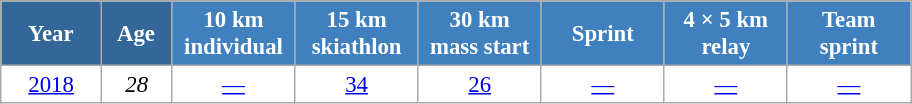<table class="wikitable" style="font-size:95%; text-align:center; border:grey solid 1px; border-collapse:collapse; background:#ffffff;">
<tr>
<th style="background-color:#369; color:white; width:60px;"> Year </th>
<th style="background-color:#369; color:white; width:40px;"> Age </th>
<th style="background-color:#4180be; color:white; width:75px;"> 10 km <br> individual </th>
<th style="background-color:#4180be; color:white; width:75px;"> 15 km <br> skiathlon </th>
<th style="background-color:#4180be; color:white; width:75px;"> 30 km <br> mass start </th>
<th style="background-color:#4180be; color:white; width:75px;"> Sprint </th>
<th style="background-color:#4180be; color:white; width:75px;"> 4 × 5 km <br> relay </th>
<th style="background-color:#4180be; color:white; width:75px;"> Team <br> sprint </th>
</tr>
<tr>
<td><a href='#'>2018</a></td>
<td><em>28</em></td>
<td><a href='#'>—</a></td>
<td><a href='#'>34</a></td>
<td><a href='#'>26</a></td>
<td><a href='#'>—</a></td>
<td><a href='#'>—</a></td>
<td><a href='#'>—</a></td>
</tr>
</table>
